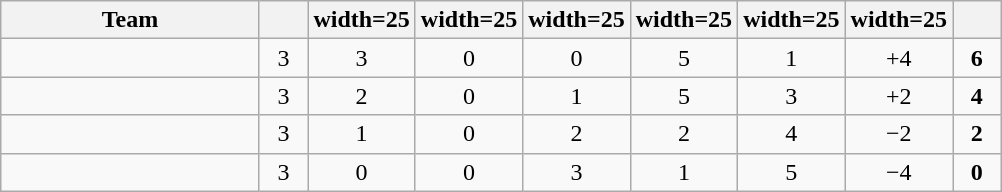<table class="wikitable" style="text-align: center;">
<tr>
<th style="width:165px;">Team</th>
<th width=25></th>
<th>width=25</th>
<th>width=25</th>
<th>width=25</th>
<th>width=25</th>
<th>width=25</th>
<th>width=25</th>
<th width=25></th>
</tr>
<tr>
<td style="text-align:left"></td>
<td>3</td>
<td>3</td>
<td>0</td>
<td>0</td>
<td>5</td>
<td>1</td>
<td>+4</td>
<td><strong>6</strong></td>
</tr>
<tr>
<td style="text-align:left"></td>
<td>3</td>
<td>2</td>
<td>0</td>
<td>1</td>
<td>5</td>
<td>3</td>
<td>+2</td>
<td><strong>4</strong></td>
</tr>
<tr>
<td style="text-align:left"></td>
<td>3</td>
<td>1</td>
<td>0</td>
<td>2</td>
<td>2</td>
<td>4</td>
<td>−2</td>
<td><strong>2</strong></td>
</tr>
<tr>
<td style="text-align:left"></td>
<td>3</td>
<td>0</td>
<td>0</td>
<td>3</td>
<td>1</td>
<td>5</td>
<td>−4</td>
<td><strong>0</strong></td>
</tr>
</table>
